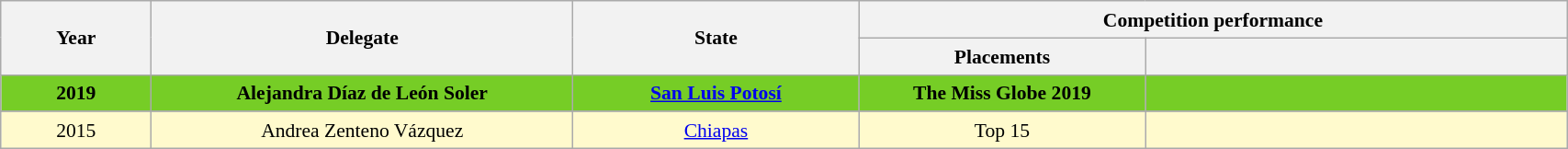<table class="wikitable" style="text-align:center; line-height:20px; font-size:90%; width:90%;">
<tr>
<th rowspan="2"  width=60px>Year</th>
<th rowspan="2"  width=180px>Delegate</th>
<th rowspan="2"  width=120px>State</th>
<th colspan="2"  width=200px>Competition performance</th>
</tr>
<tr>
<th width=120px>Placements</th>
<th width=180px></th>
</tr>
<tr style="background-color:#76CD26; font-weight: bold">
<td>2019</td>
<td>Alejandra Díaz de León Soler</td>
<td><a href='#'>San Luis Potosí</a></td>
<td>The Miss Globe 2019</td>
<td></td>
</tr>
<tr>
</tr>
<tr style="background:#FFFACD">
<td>2015</td>
<td>Andrea Zenteno Vázquez</td>
<td><a href='#'>Chiapas</a></td>
<td>Top 15</td>
<td></td>
</tr>
</table>
